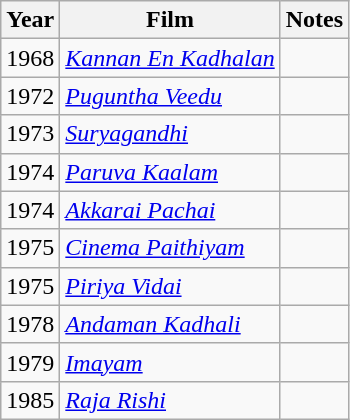<table class="wikitable sortable">
<tr>
<th>Year</th>
<th>Film</th>
<th>Notes</th>
</tr>
<tr>
<td>1968</td>
<td><em><a href='#'>Kannan En Kadhalan</a></em></td>
<td></td>
</tr>
<tr>
<td>1972</td>
<td><em><a href='#'>Puguntha Veedu</a></em></td>
<td></td>
</tr>
<tr>
<td>1973</td>
<td><em><a href='#'>Suryagandhi</a></em></td>
<td></td>
</tr>
<tr>
<td>1974</td>
<td><em><a href='#'>Paruva Kaalam</a></em></td>
<td></td>
</tr>
<tr>
<td>1974</td>
<td><em><a href='#'>Akkarai Pachai</a></em></td>
<td></td>
</tr>
<tr>
<td>1975</td>
<td><em><a href='#'>Cinema Paithiyam</a></em></td>
<td></td>
</tr>
<tr>
<td>1975</td>
<td><em><a href='#'>Piriya Vidai</a></em></td>
<td></td>
</tr>
<tr>
<td>1978</td>
<td><em><a href='#'>Andaman Kadhali</a></em></td>
<td></td>
</tr>
<tr>
<td>1979</td>
<td><em><a href='#'>Imayam</a></em></td>
<td></td>
</tr>
<tr>
<td>1985</td>
<td><em><a href='#'>Raja Rishi</a></em></td>
<td></td>
</tr>
</table>
